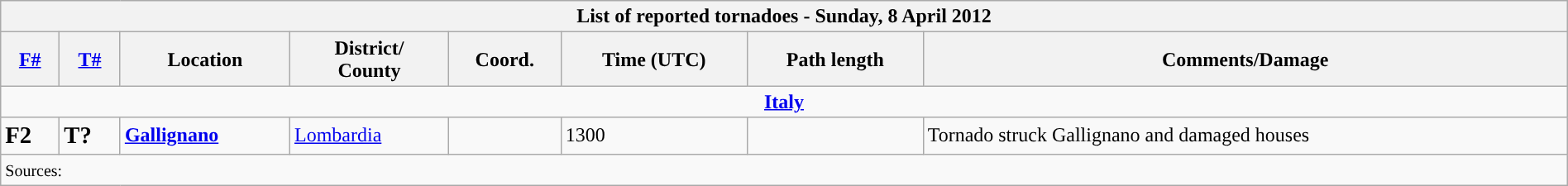<table class="wikitable collapsible" width="100%">
<tr>
<th colspan="8">List of reported tornadoes - Sunday, 8 April 2012</th>
</tr>
<tr>
<th><a href='#'>F#</a></th>
<th><a href='#'>T#</a></th>
<th>Location</th>
<th>District/<br>County</th>
<th>Coord.</th>
<th>Time (UTC)</th>
<th>Path length</th>
<th>Comments/Damage</th>
</tr>
<tr>
<td colspan="8" align=center><strong><a href='#'>Italy</a></strong></td>
</tr>
<tr>
<td><big><strong>F2</strong></big></td>
<td><big><strong>T?</strong></big></td>
<td><strong><a href='#'>Gallignano</a></strong></td>
<td><a href='#'>Lombardia</a></td>
<td></td>
<td>1300</td>
<td></td>
<td>Tornado struck Gallignano and damaged houses</td>
</tr>
<tr>
<td colspan="8"><small>Sources:  </small></td>
</tr>
</table>
